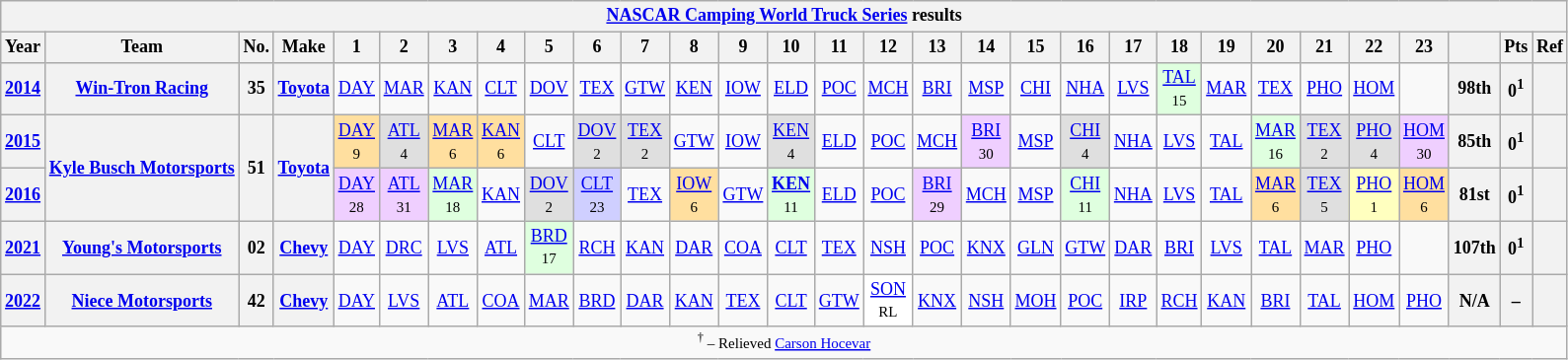<table class="wikitable" style="text-align:center; font-size:75%">
<tr>
<th colspan=45><a href='#'>NASCAR Camping World Truck Series</a> results</th>
</tr>
<tr>
<th>Year</th>
<th>Team</th>
<th>No.</th>
<th>Make</th>
<th>1</th>
<th>2</th>
<th>3</th>
<th>4</th>
<th>5</th>
<th>6</th>
<th>7</th>
<th>8</th>
<th>9</th>
<th>10</th>
<th>11</th>
<th>12</th>
<th>13</th>
<th>14</th>
<th>15</th>
<th>16</th>
<th>17</th>
<th>18</th>
<th>19</th>
<th>20</th>
<th>21</th>
<th>22</th>
<th>23</th>
<th></th>
<th>Pts</th>
<th>Ref</th>
</tr>
<tr>
<th><a href='#'>2014</a></th>
<th><a href='#'>Win-Tron Racing</a></th>
<th>35</th>
<th><a href='#'>Toyota</a></th>
<td><a href='#'>DAY</a></td>
<td><a href='#'>MAR</a></td>
<td><a href='#'>KAN</a></td>
<td><a href='#'>CLT</a></td>
<td><a href='#'>DOV</a></td>
<td><a href='#'>TEX</a></td>
<td><a href='#'>GTW</a></td>
<td><a href='#'>KEN</a></td>
<td><a href='#'>IOW</a></td>
<td><a href='#'>ELD</a></td>
<td><a href='#'>POC</a></td>
<td><a href='#'>MCH</a></td>
<td><a href='#'>BRI</a></td>
<td><a href='#'>MSP</a></td>
<td><a href='#'>CHI</a></td>
<td><a href='#'>NHA</a></td>
<td><a href='#'>LVS</a></td>
<td style="background:#DFFFDF;"><a href='#'>TAL</a><br><small>15</small></td>
<td><a href='#'>MAR</a></td>
<td><a href='#'>TEX</a></td>
<td><a href='#'>PHO</a></td>
<td><a href='#'>HOM</a></td>
<td></td>
<th>98th</th>
<th>0<sup>1</sup></th>
<th></th>
</tr>
<tr>
<th><a href='#'>2015</a></th>
<th rowspan=2><a href='#'>Kyle Busch Motorsports</a></th>
<th rowspan=2>51</th>
<th rowspan=2><a href='#'>Toyota</a></th>
<td style="background:#FFDF9F;"><a href='#'>DAY</a><br><small>9</small></td>
<td style="background:#DFDFDF;"><a href='#'>ATL</a><br><small>4</small></td>
<td style="background:#FFDF9F;"><a href='#'>MAR</a><br><small>6</small></td>
<td style="background:#FFDF9F;"><a href='#'>KAN</a><br><small>6</small></td>
<td><a href='#'>CLT</a></td>
<td style="background:#DFDFDF;"><a href='#'>DOV</a><br><small>2</small></td>
<td style="background:#DFDFDF;"><a href='#'>TEX</a><br><small>2</small></td>
<td><a href='#'>GTW</a></td>
<td><a href='#'>IOW</a></td>
<td style="background:#DFDFDF;"><a href='#'>KEN</a><br><small>4</small></td>
<td><a href='#'>ELD</a></td>
<td><a href='#'>POC</a></td>
<td><a href='#'>MCH</a></td>
<td style="background:#EFCFFF;"><a href='#'>BRI</a><br><small>30</small></td>
<td><a href='#'>MSP</a></td>
<td style="background:#DFDFDF;"><a href='#'>CHI</a><br><small>4</small></td>
<td><a href='#'>NHA</a></td>
<td><a href='#'>LVS</a></td>
<td><a href='#'>TAL</a></td>
<td style="background:#DFFFDF;"><a href='#'>MAR</a><br><small>16</small></td>
<td style="background:#DFDFDF;"><a href='#'>TEX</a><br><small>2</small></td>
<td style="background:#DFDFDF;"><a href='#'>PHO</a><br><small>4</small></td>
<td style="background:#EFCFFF;"><a href='#'>HOM</a><br><small>30</small></td>
<th>85th</th>
<th>0<sup>1</sup></th>
<th></th>
</tr>
<tr>
<th><a href='#'>2016</a></th>
<td style="background:#EFCFFF;"><a href='#'>DAY</a><br><small>28</small></td>
<td style="background:#EFCFFF;"><a href='#'>ATL</a><br><small>31</small></td>
<td style="background:#DFFFDF;"><a href='#'>MAR</a><br><small>18</small></td>
<td><a href='#'>KAN</a></td>
<td style="background:#DFDFDF;"><a href='#'>DOV</a><br><small>2</small></td>
<td style="background:#CFCFFF;"><a href='#'>CLT</a><br><small>23</small></td>
<td><a href='#'>TEX</a></td>
<td style="background:#FFDF9F;"><a href='#'>IOW</a><br><small>6</small></td>
<td><a href='#'>GTW</a></td>
<td style="background:#DFFFDF;"><strong><a href='#'>KEN</a></strong><br><small>11</small></td>
<td><a href='#'>ELD</a></td>
<td><a href='#'>POC</a></td>
<td style="background:#EFCFFF;"><a href='#'>BRI</a><br><small>29</small></td>
<td><a href='#'>MCH</a></td>
<td><a href='#'>MSP</a></td>
<td style="background:#DFFFDF;"><a href='#'>CHI</a><br><small>11</small></td>
<td><a href='#'>NHA</a></td>
<td><a href='#'>LVS</a></td>
<td><a href='#'>TAL</a></td>
<td style="background:#FFDF9F;"><a href='#'>MAR</a><br><small>6</small></td>
<td style="background:#DFDFDF;"><a href='#'>TEX</a><br><small>5</small></td>
<td style="background:#FFFFBF;"><a href='#'>PHO</a><br><small>1</small></td>
<td style="background:#FFDF9F;"><a href='#'>HOM</a><br><small>6</small></td>
<th>81st</th>
<th>0<sup>1</sup></th>
<th></th>
</tr>
<tr>
<th><a href='#'>2021</a></th>
<th><a href='#'>Young's Motorsports</a></th>
<th>02</th>
<th><a href='#'>Chevy</a></th>
<td><a href='#'>DAY</a></td>
<td><a href='#'>DRC</a></td>
<td><a href='#'>LVS</a></td>
<td><a href='#'>ATL</a></td>
<td style="background:#DFFFDF;"><a href='#'>BRD</a><br><small>17</small></td>
<td><a href='#'>RCH</a></td>
<td><a href='#'>KAN</a></td>
<td><a href='#'>DAR</a></td>
<td><a href='#'>COA</a></td>
<td><a href='#'>CLT</a></td>
<td><a href='#'>TEX</a></td>
<td><a href='#'>NSH</a></td>
<td><a href='#'>POC</a></td>
<td><a href='#'>KNX</a></td>
<td><a href='#'>GLN</a></td>
<td><a href='#'>GTW</a></td>
<td><a href='#'>DAR</a></td>
<td><a href='#'>BRI</a></td>
<td><a href='#'>LVS</a></td>
<td><a href='#'>TAL</a></td>
<td><a href='#'>MAR</a></td>
<td><a href='#'>PHO</a></td>
<td></td>
<th>107th</th>
<th>0<sup>1</sup></th>
<th></th>
</tr>
<tr>
<th><a href='#'>2022</a></th>
<th><a href='#'>Niece Motorsports</a></th>
<th>42</th>
<th><a href='#'>Chevy</a></th>
<td><a href='#'>DAY</a></td>
<td><a href='#'>LVS</a></td>
<td><a href='#'>ATL</a></td>
<td><a href='#'>COA</a></td>
<td><a href='#'>MAR</a></td>
<td><a href='#'>BRD</a></td>
<td><a href='#'>DAR</a></td>
<td><a href='#'>KAN</a></td>
<td><a href='#'>TEX</a></td>
<td><a href='#'>CLT</a></td>
<td><a href='#'>GTW</a></td>
<td style="background:#FFFFFF;"><a href='#'>SON</a><br><small>RL</small></td>
<td><a href='#'>KNX</a></td>
<td><a href='#'>NSH</a></td>
<td><a href='#'>MOH</a></td>
<td><a href='#'>POC</a></td>
<td><a href='#'>IRP</a></td>
<td><a href='#'>RCH</a></td>
<td><a href='#'>KAN</a></td>
<td><a href='#'>BRI</a></td>
<td><a href='#'>TAL</a></td>
<td><a href='#'>HOM</a></td>
<td><a href='#'>PHO</a></td>
<th>N/A</th>
<th>–</th>
<th></th>
</tr>
<tr>
<td colspan=42><small><sup>†</sup> – Relieved <a href='#'>Carson Hocevar</a></small></td>
</tr>
</table>
